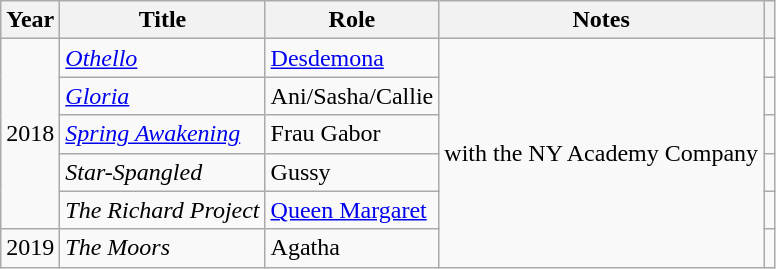<table class="wikitable sortable">
<tr>
<th>Year</th>
<th>Title</th>
<th>Role</th>
<th class="unsortable">Notes</th>
<th class="unsortable"></th>
</tr>
<tr>
<td rowspan="5">2018</td>
<td><em><a href='#'>Othello</a></em></td>
<td><a href='#'>Desdemona</a></td>
<td rowspan="6">with the NY Academy Company</td>
<td></td>
</tr>
<tr>
<td><em><a href='#'>Gloria</a></em></td>
<td>Ani/Sasha/Callie</td>
<td></td>
</tr>
<tr>
<td><em><a href='#'>Spring Awakening</a></em></td>
<td>Frau Gabor</td>
<td></td>
</tr>
<tr>
<td><em>Star-Spangled</em></td>
<td>Gussy</td>
<td></td>
</tr>
<tr>
<td><em>The Richard Project</em></td>
<td><a href='#'>Queen Margaret</a></td>
<td></td>
</tr>
<tr>
<td>2019</td>
<td><em>The Moors</em></td>
<td>Agatha</td>
<td></td>
</tr>
</table>
